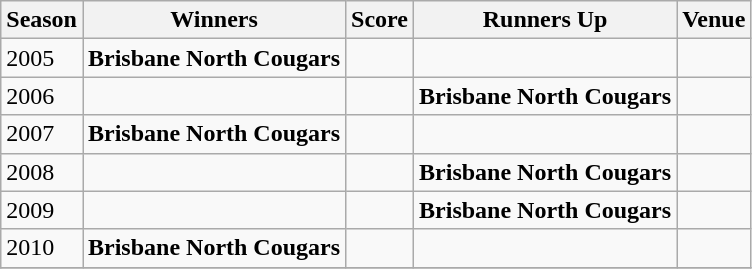<table class="wikitable collapsible">
<tr>
<th>Season</th>
<th>Winners</th>
<th>Score</th>
<th>Runners Up</th>
<th>Venue</th>
</tr>
<tr>
<td>2005</td>
<td><strong>Brisbane North Cougars</strong></td>
<td></td>
<td></td>
<td></td>
</tr>
<tr>
<td>2006</td>
<td></td>
<td></td>
<td><strong>Brisbane North Cougars</strong></td>
<td></td>
</tr>
<tr>
<td>2007</td>
<td><strong>Brisbane North Cougars</strong></td>
<td></td>
<td></td>
</tr>
<tr>
<td>2008</td>
<td></td>
<td></td>
<td><strong>Brisbane North Cougars</strong></td>
<td></td>
</tr>
<tr>
<td>2009</td>
<td></td>
<td></td>
<td><strong>Brisbane North Cougars</strong></td>
<td></td>
</tr>
<tr>
<td>2010</td>
<td><strong>Brisbane North Cougars</strong></td>
<td></td>
<td></td>
<td></td>
</tr>
<tr>
</tr>
</table>
